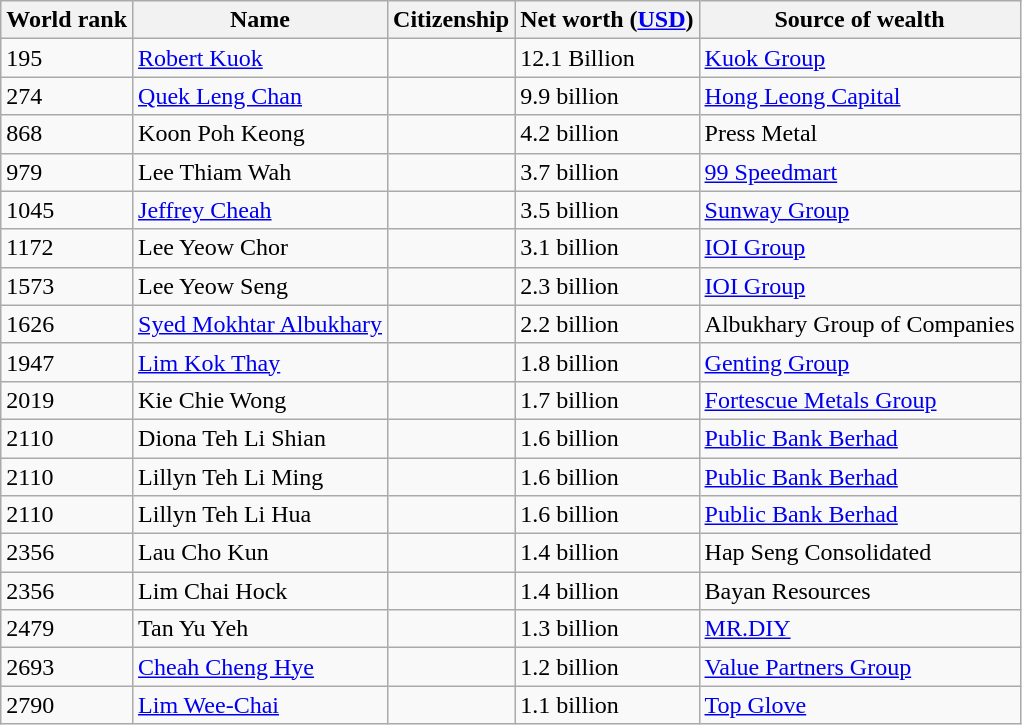<table class="wikitable">
<tr>
<th>World rank</th>
<th>Name</th>
<th>Citizenship</th>
<th>Net worth (<a href='#'>USD</a>)</th>
<th>Source of wealth</th>
</tr>
<tr>
<td>195</td>
<td><a href='#'>Robert Kuok</a></td>
<td></td>
<td>12.1 Billion</td>
<td><a href='#'>Kuok Group</a></td>
</tr>
<tr>
<td>274</td>
<td><a href='#'>Quek Leng Chan</a></td>
<td></td>
<td>9.9 billion</td>
<td><a href='#'>Hong Leong Capital</a></td>
</tr>
<tr>
<td>868</td>
<td>Koon Poh Keong</td>
<td></td>
<td>4.2 billion</td>
<td>Press Metal</td>
</tr>
<tr>
<td>979</td>
<td>Lee Thiam Wah</td>
<td></td>
<td>3.7 billion</td>
<td><a href='#'>99 Speedmart</a></td>
</tr>
<tr>
<td>1045</td>
<td><a href='#'>Jeffrey Cheah</a></td>
<td></td>
<td>3.5 billion</td>
<td><a href='#'>Sunway Group</a></td>
</tr>
<tr>
<td>1172</td>
<td>Lee Yeow Chor</td>
<td></td>
<td>3.1 billion</td>
<td><a href='#'>IOI Group</a></td>
</tr>
<tr>
<td>1573</td>
<td>Lee Yeow Seng</td>
<td></td>
<td>2.3 billion</td>
<td><a href='#'>IOI Group</a></td>
</tr>
<tr>
<td>1626</td>
<td><a href='#'>Syed Mokhtar Albukhary</a></td>
<td></td>
<td>2.2 billion</td>
<td>Albukhary Group of Companies</td>
</tr>
<tr>
<td>1947</td>
<td><a href='#'>Lim Kok Thay</a></td>
<td></td>
<td>1.8 billion</td>
<td><a href='#'>Genting Group</a></td>
</tr>
<tr>
<td>2019</td>
<td>Kie Chie Wong</td>
<td></td>
<td>1.7 billion</td>
<td><a href='#'>Fortescue Metals Group</a></td>
</tr>
<tr>
<td>2110</td>
<td>Diona Teh Li Shian</td>
<td></td>
<td>1.6 billion</td>
<td><a href='#'>Public Bank Berhad</a></td>
</tr>
<tr>
<td>2110</td>
<td>Lillyn Teh Li Ming</td>
<td></td>
<td>1.6 billion</td>
<td><a href='#'>Public Bank Berhad</a></td>
</tr>
<tr>
<td>2110</td>
<td>Lillyn Teh Li Hua</td>
<td></td>
<td>1.6 billion</td>
<td><a href='#'>Public Bank Berhad</a></td>
</tr>
<tr>
<td>2356</td>
<td>Lau Cho Kun</td>
<td></td>
<td>1.4 billion</td>
<td>Hap Seng Consolidated</td>
</tr>
<tr>
<td>2356</td>
<td>Lim Chai Hock</td>
<td></td>
<td>1.4 billion</td>
<td>Bayan Resources</td>
</tr>
<tr>
<td>2479</td>
<td>Tan Yu Yeh</td>
<td></td>
<td>1.3 billion</td>
<td><a href='#'>MR.DIY</a></td>
</tr>
<tr>
<td>2693</td>
<td><a href='#'>Cheah Cheng Hye</a></td>
<td></td>
<td>1.2 billion</td>
<td><a href='#'>Value Partners Group</a></td>
</tr>
<tr>
<td>2790</td>
<td><a href='#'>Lim Wee-Chai</a></td>
<td></td>
<td>1.1 billion</td>
<td><a href='#'>Top Glove</a></td>
</tr>
</table>
